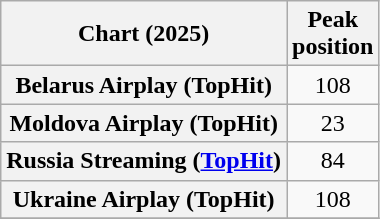<table class="wikitable sortable plainrowheaders" style="text-align:center">
<tr>
<th scope="col">Chart (2025)</th>
<th scope="col">Peak<br>position</th>
</tr>
<tr>
<th scope="row">Belarus Airplay (TopHit)</th>
<td>108</td>
</tr>
<tr>
<th scope="row">Moldova Airplay (TopHit)</th>
<td>23</td>
</tr>
<tr>
<th scope="row">Russia Streaming (<a href='#'>TopHit</a>)</th>
<td>84</td>
</tr>
<tr>
<th scope="row">Ukraine Airplay (TopHit)</th>
<td>108</td>
</tr>
<tr>
</tr>
</table>
